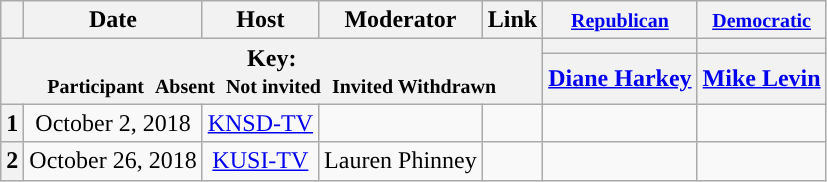<table class="wikitable" style="text-align:center;">
<tr>
<th scope="col"></th>
<th scope="col">Date</th>
<th scope="col">Host</th>
<th scope="col">Moderator</th>
<th scope="col">Link</th>
<th scope="col"><small><a href='#'>Republican</a></small></th>
<th scope="col"><small><a href='#'>Democratic</a></small></th>
</tr>
<tr>
<th colspan="5" rowspan="2">Key:<br> <small>Participant </small>  <small>Absent </small>  <small>Not invited </small>  <small>Invited  Withdrawn</small></th>
<th scope="col" style="background:"></th>
<th scope="col" style="background:"></th>
</tr>
<tr>
<th scope="col"><a href='#'>Diane Harkey</a></th>
<th scope="col"><a href='#'>Mike Levin</a></th>
</tr>
<tr>
<th>1</th>
<td style="white-space:nowrap;">October 2, 2018</td>
<td style="white-space:nowrap;"><a href='#'>KNSD-TV</a></td>
<td style="white-space:nowrap;"></td>
<td style="white-space:nowrap;"></td>
<td></td>
<td></td>
</tr>
<tr>
<th>2</th>
<td style="white-space:nowrap;">October 26, 2018</td>
<td style="white-space:nowrap;"><a href='#'>KUSI-TV</a></td>
<td style="white-space:nowrap;">Lauren Phinney</td>
<td style="white-space:nowrap;"></td>
<td></td>
<td></td>
</tr>
</table>
